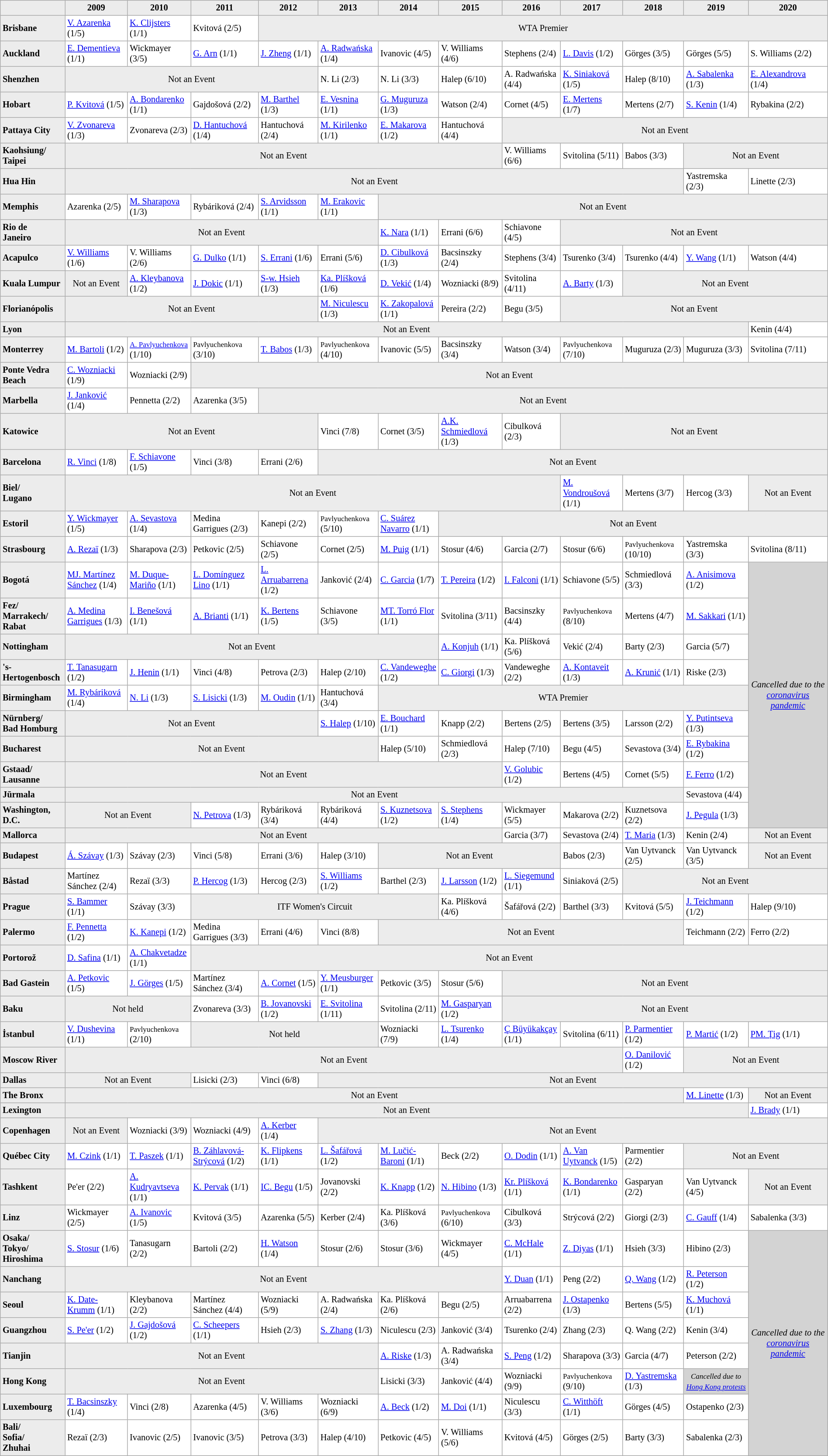<table cellpadding="3" cellspacing="0" border="1" style="font-size: 85%; border: #aaa solid 1px; border-collapse: collapse;">
<tr style="background:#ececec;">
<th></th>
<th>2009</th>
<th>2010</th>
<th>2011</th>
<th>2012</th>
<th>2013</th>
<th>2014</th>
<th>2015</th>
<th>2016</th>
<th>2017</th>
<th>2018</th>
<th>2019</th>
<th>2020</th>
</tr>
<tr>
<td style="background:#ececec; text-align:left;"><strong>Brisbane</strong></td>
<td> <a href='#'>V. Azarenka</a> (1/5)</td>
<td>  <a href='#'>K. Clijsters</a> (1/1)</td>
<td>  Kvitová (2/5)</td>
<td colspan="9" style="background:#ececec; text-align:center;"><span>WTA Premier</span></td>
</tr>
<tr>
<td style="background:#ececec; text-align:left;"><strong>Auckland</strong></td>
<td> <a href='#'>E. Dementieva</a> (1/1)</td>
<td>  Wickmayer (3/5)</td>
<td>  <a href='#'>G. Arn</a> (1/1)</td>
<td>  <a href='#'>J. Zheng</a> (1/1)</td>
<td>  <a href='#'>A. Radwańska</a> (1/4)</td>
<td>  Ivanovic (4/5)</td>
<td>  V. Williams (4/6)</td>
<td>  Stephens (2/4)</td>
<td>  <a href='#'>L. Davis</a> (1/2)</td>
<td>  Görges (3/5)</td>
<td>  Görges (5/5)</td>
<td>  S. Williams (2/2)</td>
</tr>
<tr>
<td style="background:#ececec; text-align:left;"><strong>Shenzhen</strong></td>
<td colspan="4" style="background:#ececec; text-align:center;"><span>Not an Event</span></td>
<td>  N. Li (2/3)</td>
<td>  N. Li (3/3)</td>
<td>  Halep (6/10)</td>
<td>  A. Radwańska (4/4)</td>
<td>  <a href='#'>K. Siniaková</a> (1/5)</td>
<td>  Halep (8/10)</td>
<td>  <a href='#'>A. Sabalenka</a> (1/3)</td>
<td>  <a href='#'>E. Alexandrova</a> (1/4)</td>
</tr>
<tr>
<td style="background:#ececec; text-align:left;"><strong>Hobart</strong></td>
<td> <a href='#'>P. Kvitová</a> (1/5)</td>
<td>  <a href='#'>A. Bondarenko</a> (1/1)</td>
<td>  Gajdošová (2/2)</td>
<td>  <a href='#'>M. Barthel</a> (1/3)</td>
<td>  <a href='#'>E. Vesnina</a> (1/1)</td>
<td>  <a href='#'>G. Muguruza</a> (1/3)</td>
<td>  Watson (2/4)</td>
<td>  Cornet (4/5)</td>
<td>  <a href='#'>E. Mertens</a> (1/7)</td>
<td>  Mertens (2/7)</td>
<td>  <a href='#'>S. Kenin</a> (1/4)</td>
<td>  Rybakina (2/2)</td>
</tr>
<tr>
<td style="background:#ececec; text-align:left;"><strong>Pattaya City</strong></td>
<td> <a href='#'>V. Zvonareva</a> (1/3)</td>
<td>  Zvonareva (2/3)</td>
<td>  <a href='#'>D. Hantuchová</a> (1/4)</td>
<td>  Hantuchová (2/4)</td>
<td>  <a href='#'>M. Kirilenko</a> (1/1)</td>
<td>  <a href='#'>E. Makarova</a> (1/2)</td>
<td>  Hantuchová (4/4)</td>
<td colspan="5" style="background:#ececec; text-align:center;"><span>Not an Event</span></td>
</tr>
<tr>
<td style="background:#ececec; text-align:left;"><strong>Kaohsiung/<br>Taipei</strong></td>
<td colspan="7" style="background:#ececec; text-align:center;"><span>Not an Event</span></td>
<td>  V. Williams (6/6)</td>
<td>  Svitolina (5/11)</td>
<td>  Babos (3/3)</td>
<td colspan="2" style="background:#ececec; text-align:center;"><span>Not an Event</span></td>
</tr>
<tr>
<td style="background:#ececec; text-align:left;"><strong>Hua Hin</strong></td>
<td colspan="10" style="background:#ececec; text-align:center;"><span>Not an Event</span></td>
<td>  Yastremska (2/3)</td>
<td>  Linette (2/3)</td>
</tr>
<tr>
<td style="background:#ececec; text-align:left;"><strong>Memphis</strong></td>
<td> Azarenka (2/5)</td>
<td>  <a href='#'>M. Sharapova</a> (1/3)</td>
<td>  Rybáriková (2/4)</td>
<td>  <a href='#'>S. Arvidsson</a> (1/1)</td>
<td>  <a href='#'>M. Erakovic</a> (1/1)</td>
<td colspan="7" style="background:#ececec; text-align:center;"><span>Not an Event</span></td>
</tr>
<tr>
<td style="background:#ececec; text-align:left;"><strong>Rio de<br>Janeiro</strong></td>
<td colspan="5" style="background:#ececec; text-align:center;"><span>Not an Event</span></td>
<td>  <a href='#'>K. Nara</a> (1/1)</td>
<td> Errani (6/6)</td>
<td>  Schiavone (4/5)</td>
<td colspan="4" style="background:#ececec; text-align:center;"><span>Not an Event</span></td>
</tr>
<tr>
<td style="background:#ececec; text-align:left;"><strong>Acapulco</strong></td>
<td> <a href='#'>V. Williams</a> (1/6)</td>
<td>  V. Williams (2/6)</td>
<td>  <a href='#'>G. Dulko</a> (1/1)</td>
<td>  <a href='#'>S. Errani</a> (1/6)</td>
<td>  Errani (5/6)</td>
<td>  <a href='#'>D. Cibulková</a> (1/3)</td>
<td>  Bacsinszky (2/4)</td>
<td>  Stephens (3/4)</td>
<td>  Tsurenko (3/4)</td>
<td>  Tsurenko (4/4)</td>
<td>  <a href='#'>Y. Wang</a> (1/1)</td>
<td>  Watson (4/4)</td>
</tr>
<tr>
<td style="background:#ececec; text-align:left;"><strong>Kuala Lumpur</strong></td>
<td style="background:#ececec; text-align:center;"><span>Not an Event</span></td>
<td>  <a href='#'>A. Kleybanova</a> (1/2)</td>
<td>  <a href='#'>J. Dokic</a> (1/1)</td>
<td>  <a href='#'>S-w. Hsieh</a> (1/3)</td>
<td>  <a href='#'>Ka. Plíšková</a> (1/6)</td>
<td>  <a href='#'>D. Vekić</a> (1/4)</td>
<td>  Wozniacki (8/9)</td>
<td>  Svitolina (4/11)</td>
<td>  <a href='#'>A. Barty</a> (1/3)</td>
<td colspan="3" style="background:#ececec; text-align:center;"><span>Not an Event</span></td>
</tr>
<tr>
<td style="background:#ececec; text-align:left;"><strong>Florianópolis</strong></td>
<td colspan="4" style="background:#ececec; text-align:center;"><span>Not an Event</span></td>
<td>  <a href='#'>M. Niculescu</a> (1/3)</td>
<td>  <a href='#'>K. Zakopalová</a> (1/1)</td>
<td>  Pereira (2/2)</td>
<td>  Begu (3/5)</td>
<td colspan="4" style="background:#ececec; text-align:center;"><span>Not an Event</span></td>
</tr>
<tr>
<td style="background:#ececec; text-align:left;"><strong>Lyon</strong></td>
<td colspan="11" style="background:#ececec; text-align:center;"><span>Not an Event</span></td>
<td>  Kenin (4/4)</td>
</tr>
<tr>
<td style="background:#ececec; text-align:left;"><strong>Monterrey</strong></td>
<td> <a href='#'>M. Bartoli</a> (1/2)</td>
<td>  <a href='#'><small>A. Pavlyuchenkova</small></a> (1/10)</td>
<td>  <small>Pavlyuchenkova</small> (3/10)</td>
<td>  <a href='#'>T. Babos</a> (1/3)</td>
<td>  <small>Pavlyuchenkova</small> (4/10)</td>
<td>  Ivanovic (5/5)</td>
<td>  Bacsinszky (3/4)</td>
<td>  Watson (3/4)</td>
<td>  <small>Pavlyuchenkova</small> (7/10)</td>
<td>  Muguruza (2/3)</td>
<td>  Muguruza (3/3)</td>
<td>  Svitolina (7/11)</td>
</tr>
<tr>
<td style="background:#ececec; text-align:left;"><strong>Ponte Vedra<br>Beach</strong></td>
<td> <a href='#'>C. Wozniacki</a> (1/9)</td>
<td>  Wozniacki (2/9)</td>
<td colspan="10" style="background:#ececec; text-align:center;"><span>Not an Event</span></td>
</tr>
<tr>
<td style="background:#ececec; text-align:left;"><strong>Marbella</strong></td>
<td> <a href='#'>J. Janković</a> (1/4)</td>
<td>  Pennetta (2/2)</td>
<td>  Azarenka (3/5)</td>
<td colspan="9" style="background:#ececec; text-align:center;"><span>Not an Event</span></td>
</tr>
<tr>
<td style="background:#ececec; text-align:left;"><strong>Katowice</strong></td>
<td colspan="4" style="background:#ececec; text-align:center;"><span>Not an Event</span></td>
<td>  Vinci (7/8)</td>
<td>  Cornet (3/5)</td>
<td>  <a href='#'>A.K. Schmiedlová</a> (1/3)</td>
<td>  Cibulková (2/3)</td>
<td colspan="4" style="background:#ececec; text-align:center;"><span>Not an Event</span></td>
</tr>
<tr>
<td style="background:#ececec; text-align:left;"><strong>Barcelona</strong></td>
<td> <a href='#'>R. Vinci</a> (1/8)</td>
<td>  <a href='#'>F. Schiavone</a> (1/5)</td>
<td>  Vinci (3/8)</td>
<td>  Errani (2/6)</td>
<td colspan="8" style="background:#ececec; text-align:center;"><span>Not an Event</span></td>
</tr>
<tr>
<td style="background:#ececec; text-align:left;"><strong>Biel/<br>Lugano</strong></td>
<td colspan="8" style="background:#ececec; text-align:center;"><span>Not an Event</span></td>
<td>  <a href='#'>M. Vondroušová</a> (1/1)</td>
<td>  Mertens (3/7)</td>
<td>  Hercog (3/3)</td>
<td colspan="1" style="background:#ececec; text-align:center;"><span>Not an Event</span></td>
</tr>
<tr>
<td style="background:#ececec; text-align:left;"><strong>Estoril</strong></td>
<td> <a href='#'>Y. Wickmayer</a> (1/5)</td>
<td>  <a href='#'>A. Sevastova</a> (1/4)</td>
<td>  Medina Garrigues (2/3)</td>
<td>  Kanepi (2/2)</td>
<td>  <small>Pavlyuchenkova</small> (5/10)</td>
<td>  <a href='#'>C. Suárez Navarro</a> (1/1)</td>
<td colspan="6" style="background:#ececec; text-align:center;"><span>Not an Event</span></td>
</tr>
<tr>
<td style="background:#ececec; text-align:left;"><strong>Strasbourg</strong></td>
<td> <a href='#'>A. Rezaï</a> (1/3)</td>
<td>  Sharapova (2/3)</td>
<td>  Petkovic (2/5)</td>
<td>  Schiavone (2/5)</td>
<td>  Cornet (2/5)</td>
<td>  <a href='#'>M. Puig</a> (1/1)</td>
<td>  Stosur (4/6)</td>
<td>  Garcia (2/7)</td>
<td>  Stosur (6/6)</td>
<td>  <small>Pavlyuchenkova</small> (10/10)</td>
<td>  Yastremska (3/3)</td>
<td>  Svitolina (8/11)</td>
</tr>
<tr>
<td style="background:#ececec; text-align:left;"><strong>Bogotá</strong></td>
<td> <a href='#'>MJ. Martínez Sánchez</a> (1/4)</td>
<td>  <a href='#'>M. Duque-Mariño</a> (1/1)</td>
<td>  <a href='#'>L. Domínguez Lino</a> (1/1)</td>
<td>  <a href='#'>L. Arruabarrena</a> (1/2)</td>
<td>  Janković (2/4)</td>
<td>  <a href='#'>C. Garcia</a> (1/7)</td>
<td>  <a href='#'>T. Pereira</a> (1/2)</td>
<td>  <a href='#'>I. Falconi</a> (1/1)</td>
<td>  Schiavone (5/5)</td>
<td>  Schmiedlová (3/3)</td>
<td>  <a href='#'>A. Anisimova</a> (1/2)</td>
<td rowspan="10" bgcolor="lightgray" align="center"><em>Cancelled due to the <a href='#'>coronavirus pandemic</a></em></td>
</tr>
<tr>
<td style="background:#ececec; text-align:left;"><strong>Fez/<br>Marrakech/<br>Rabat</strong></td>
<td> <a href='#'>A. Medina Garrigues</a> (1/3)</td>
<td>  <a href='#'>I. Benešová</a> (1/1)</td>
<td>  <a href='#'>A. Brianti</a> (1/1)</td>
<td>  <a href='#'>K. Bertens</a> (1/5)</td>
<td>  Schiavone (3/5)</td>
<td>  <a href='#'>MT. Torró Flor</a> (1/1)</td>
<td>  Svitolina (3/11)</td>
<td>  Bacsinszky (4/4)</td>
<td>  <small>Pavlyuchenkova</small> (8/10)</td>
<td>  Mertens (4/7)</td>
<td>  <a href='#'>M. Sakkari</a> (1/1)</td>
</tr>
<tr>
<td style="background:#ececec; text-align:left;"><strong>Nottingham</strong></td>
<td colspan="6" style="background:#ececec; text-align:center;"><span>Not an Event</span></td>
<td>  <a href='#'>A. Konjuh</a> (1/1)</td>
<td>  Ka. Plíšková (5/6)</td>
<td>  Vekić (2/4)</td>
<td>  Barty (2/3)</td>
<td>  Garcia (5/7)</td>
</tr>
<tr>
<td style="background:#ececec; text-align:left;"><strong> 's-Hertogenbosch</strong></td>
<td> <a href='#'>T. Tanasugarn</a> (1/2)</td>
<td>  <a href='#'>J. Henin</a> (1/1)</td>
<td>  Vinci (4/8)</td>
<td>  Petrova (2/3)</td>
<td>  Halep (2/10)</td>
<td>  <a href='#'>C. Vandeweghe</a> (1/2)</td>
<td>  <a href='#'>C. Giorgi</a> (1/3)</td>
<td>  Vandeweghe (2/2)</td>
<td>  <a href='#'>A. Kontaveit</a> (1/3)</td>
<td>  <a href='#'>A. Krunić</a> (1/1)</td>
<td>  Riske (2/3)</td>
</tr>
<tr>
<td style="background:#ececec; text-align:left;"><strong>Birmingham</strong></td>
<td> <a href='#'>M. Rybáriková</a> (1/4)</td>
<td>  <a href='#'>N. Li</a> (1/3)</td>
<td>  <a href='#'>S. Lisicki</a> (1/3)</td>
<td>  <a href='#'>M. Oudin</a> (1/1)</td>
<td>  Hantuchová (3/4)</td>
<td colspan="6" style="background:#ececec; text-align:center;"><span>WTA Premier</span></td>
</tr>
<tr>
<td style="background:#ececec; text-align:left;"><strong>Nürnberg/<br>Bad Homburg</strong></td>
<td colspan="4" style="background:#ececec; text-align:center;"><span>Not an Event</span></td>
<td>  <a href='#'>S. Halep</a> (1/10)</td>
<td>  <a href='#'>E. Bouchard</a> (1/1)</td>
<td>  Knapp (2/2)</td>
<td>  Bertens (2/5)</td>
<td>  Bertens (3/5)</td>
<td>  Larsson (2/2)</td>
<td>  <a href='#'>Y. Putintseva</a> (1/3)</td>
</tr>
<tr>
<td style="background:#ececec; text-align:left;"><strong>Bucharest</strong></td>
<td colspan="5" style="background:#ececec; text-align:center;"><span>Not an Event</span></td>
<td>  Halep (5/10)</td>
<td>  Schmiedlová (2/3)</td>
<td>  Halep (7/10)</td>
<td>  Begu (4/5)</td>
<td>  Sevastova (3/4)</td>
<td>  <a href='#'>E. Rybakina</a> (1/2)</td>
</tr>
<tr>
<td style="background:#ececec; text-align:left;"><strong>Gstaad/<br>Lausanne</strong></td>
<td colspan="7" style="background:#ececec; text-align:center;"><span>Not an Event</span></td>
<td>  <a href='#'>V. Golubic</a> (1/2)</td>
<td>  Bertens (4/5)</td>
<td>  Cornet (5/5)</td>
<td>  <a href='#'>F. Ferro</a> (1/2)</td>
</tr>
<tr>
<td style="background:#ececec; text-align:left;"><strong>Jūrmala</strong></td>
<td colspan="10" style="background:#ececec; text-align:center;"><span>Not an Event</span></td>
<td>  Sevastova (4/4)</td>
</tr>
<tr>
<td style="background:#ececec; text-align:left;"><strong>Washington, D.C.</strong></td>
<td colspan="2" style="background:#ececec; text-align:center;"><span>Not an Event</span></td>
<td>  <a href='#'>N. Petrova</a> (1/3)</td>
<td>  Rybáriková (3/4)</td>
<td>  Rybáriková (4/4)</td>
<td>  <a href='#'>S. Kuznetsova</a> (1/2)</td>
<td>  <a href='#'>S. Stephens</a> (1/4)</td>
<td>  Wickmayer (5/5)</td>
<td>  Makarova (2/2)</td>
<td>  Kuznetsova (2/2)</td>
<td>  <a href='#'>J. Pegula</a> (1/3)</td>
</tr>
<tr>
<td style="background:#ececec; text-align:left;"><strong>Mallorca</strong></td>
<td colspan="7" style="background:#ececec; text-align:center;"><span>Not an Event</span></td>
<td>  Garcia (3/7)</td>
<td>  Sevastova (2/4)</td>
<td>  <a href='#'>T. Maria</a> (1/3)</td>
<td>  Kenin (2/4)</td>
<td colspan="1" style="background:#ececec; text-align:center;"><span>Not an Event</span></td>
</tr>
<tr>
<td style="background:#ececec; text-align:left;"><strong>Budapest</strong></td>
<td> <a href='#'>Á. Szávay</a> (1/3)</td>
<td>  Szávay (2/3)</td>
<td>  Vinci (5/8)</td>
<td>  Errani (3/6)</td>
<td>  Halep (3/10)</td>
<td colspan="3" style="background:#ececec; text-align:center;"><span>Not an Event</span></td>
<td>  Babos (2/3)</td>
<td>  Van Uytvanck (2/5)</td>
<td>  Van Uytvanck (3/5)</td>
<td colspan="1" style="background:#ececec; text-align:center;"><span>Not an Event</span></td>
</tr>
<tr>
<td style="background:#ececec; text-align:left;"><strong>Båstad</strong></td>
<td> Martínez Sánchez (2/4)</td>
<td>  Rezaï (3/3)</td>
<td>  <a href='#'>P. Hercog</a> (1/3)</td>
<td>  Hercog (2/3)</td>
<td>  <a href='#'>S. Williams</a> (1/2)</td>
<td>  Barthel (2/3)</td>
<td>  <a href='#'>J. Larsson</a> (1/2)</td>
<td>  <a href='#'>L. Siegemund</a> (1/1)</td>
<td>  Siniaková (2/5)</td>
<td colspan="3" style="background:#ececec; text-align:center;"><span>Not an Event</span></td>
</tr>
<tr>
<td style="background:#ececec; text-align:left;"><strong>Prague</strong></td>
<td> <a href='#'>S. Bammer</a> (1/1)</td>
<td> Szávay (3/3)</td>
<td colspan="4" style="background:#ececec; text-align:center;"><span>ITF Women's Circuit</span></td>
<td>  Ka. Plíšková (4/6)</td>
<td>  Šafářová (2/2)</td>
<td>  Barthel (3/3)</td>
<td>  Kvitová (5/5)</td>
<td>  <a href='#'>J. Teichmann</a> (1/2)</td>
<td>  Halep (9/10)</td>
</tr>
<tr>
<td style="background:#ececec; text-align:left;"><strong>Palermo</strong></td>
<td> <a href='#'>F. Pennetta</a> (1/2)</td>
<td>  <a href='#'>K. Kanepi</a> (1/2)</td>
<td>  Medina Garrigues (3/3)</td>
<td>  Errani (4/6)</td>
<td>  Vinci (8/8)</td>
<td colspan="5" style="background:#ececec; text-align:center;"><span>Not an Event</span></td>
<td>  Teichmann (2/2)</td>
<td>  Ferro (2/2)</td>
</tr>
<tr>
<td style="background:#ececec; text-align:left;"><strong>Portorož</strong></td>
<td> <a href='#'>D. Safina</a> (1/1)</td>
<td>  <a href='#'>A. Chakvetadze</a> (1/1)</td>
<td colspan="10" style="background:#ececec; text-align:center;"><span>Not an Event</span></td>
</tr>
<tr>
<td style="background:#ececec; text-align:left;"><strong>Bad Gastein</strong></td>
<td> <a href='#'>A. Petkovic</a> (1/5)</td>
<td>  <a href='#'>J. Görges</a> (1/5)</td>
<td>  Martínez Sánchez (3/4)</td>
<td>  <a href='#'>A. Cornet</a> (1/5)</td>
<td>  <a href='#'>Y. Meusburger</a> (1/1)</td>
<td>  Petkovic (3/5)</td>
<td>  Stosur (5/6)</td>
<td colspan="5" style="background:#ececec; text-align:center;"><span>Not an Event</span></td>
</tr>
<tr>
<td style="background:#ececec; text-align:left;"><strong>Baku</strong></td>
<td colspan="2" style="background:#ececec; text-align:center;"><span>Not held</span></td>
<td> Zvonareva (3/3)</td>
<td>  <a href='#'>B. Jovanovski</a> (1/2)</td>
<td>  <a href='#'>E. Svitolina</a> (1/11)</td>
<td>  Svitolina (2/11)</td>
<td>  <a href='#'>M. Gasparyan</a> (1/2)</td>
<td colspan="5" style="background:#ececec; text-align:center;"><span>Not an Event</span></td>
</tr>
<tr>
<td style="background:#ececec; text-align:left;"><strong>İstanbul</strong></td>
<td> <a href='#'>V. Dushevina</a> (1/1)</td>
<td>  <small>Pavlyuchenkova</small> (2/10)</td>
<td colspan="3" style="background:#ececec; text-align:center;"><span>Not held</span></td>
<td>  Wozniacki (7/9)</td>
<td>  <a href='#'>L. Tsurenko</a> (1/4)</td>
<td>  <a href='#'>Ç Büyükakçay</a> (1/1)</td>
<td>  Svitolina (6/11)</td>
<td>  <a href='#'>P. Parmentier</a> (1/2)</td>
<td>  <a href='#'>P. Martić</a> (1/2)</td>
<td>  <a href='#'>PM. Țig</a> (1/1)</td>
</tr>
<tr>
<td style="background:#ececec; text-align:left;"><strong>Moscow River</strong></td>
<td colspan="9" style="background:#ececec; text-align:center;"><span>Not an Event</span></td>
<td>  <a href='#'>O. Danilović</a> (1/2)</td>
<td colspan="2" style="background:#ececec; text-align:center;"><span>Not an Event</span></td>
</tr>
<tr>
<td style="background:#ececec; text-align:left;"><strong>Dallas</strong></td>
<td colspan="2" style="background:#ececec; text-align:center;"><span>Not an Event</span></td>
<td> Lisicki (2/3)</td>
<td>  Vinci (6/8)</td>
<td colspan="8" style="background:#ececec; text-align:center;"><span>Not an Event</span></td>
</tr>
<tr>
<td style="background:#ececec; text-align:left;"><strong>The Bronx</strong></td>
<td colspan="10" style="background:#ececec; text-align:center;"><span>Not an Event</span></td>
<td>  <a href='#'>M. Linette</a> (1/3)</td>
<td colspan="1" style="background:#ececec; text-align:center;"><span>Not an Event</span></td>
</tr>
<tr>
<td style="background:#ececec; text-align:left;"><strong>Lexington</strong></td>
<td colspan="11" style="background:#ececec; text-align:center;"><span>Not an Event</span></td>
<td>  <a href='#'>J. Brady</a> (1/1)</td>
</tr>
<tr>
<td style="background:#ececec; text-align:left;"><strong>Copenhagen</strong></td>
<td style="background:#ececec; text-align:center;"><span>Not an Event</span></td>
<td> Wozniacki (3/9)</td>
<td>  Wozniacki (4/9)</td>
<td>  <a href='#'>A. Kerber</a> (1/4)</td>
<td colspan="8" style="background:#ececec; text-align:center;"><span>Not an Event</span></td>
</tr>
<tr>
<td style="background:#ececec; text-align:left;"><strong>Québec City</strong></td>
<td> <a href='#'>M. Czink</a> (1/1)</td>
<td>  <a href='#'>T. Paszek</a> (1/1)</td>
<td>  <a href='#'>B. Záhlavová-Strýcová</a> (1/2)</td>
<td>  <a href='#'>K. Flipkens</a> (1/1)</td>
<td>  <a href='#'>L. Šafářová</a> (1/2)</td>
<td>  <a href='#'>M. Lučić-Baroni</a> (1/1)</td>
<td>  Beck (2/2)</td>
<td>  <a href='#'>O. Dodin</a> (1/1)</td>
<td>  <a href='#'>A. Van Uytvanck</a> (1/5)</td>
<td>  Parmentier (2/2)</td>
<td colspan="2" style="background:#ececec; text-align:center;"><span>Not an Event</span></td>
</tr>
<tr>
<td style="background:#ececec; text-align:left;"><strong>Tashkent</strong></td>
<td> Pe'er (2/2)</td>
<td>  <a href='#'>A. Kudryavtseva</a> (1/1)</td>
<td>  <a href='#'>K. Pervak</a> (1/1)</td>
<td>  <a href='#'>IC. Begu</a> (1/5)</td>
<td>  Jovanovski (2/2)</td>
<td>  <a href='#'>K. Knapp</a> (1/2)</td>
<td>  <a href='#'>N. Hibino</a> (1/3)</td>
<td>  <a href='#'>Kr. Plíšková</a> (1/1)</td>
<td>  <a href='#'>K. Bondarenko</a> (1/1)</td>
<td>  Gasparyan (2/2)</td>
<td>  Van Uytvanck (4/5)</td>
<td colspan="1" style="background:#ececec; text-align:center;"><span>Not an Event</span></td>
</tr>
<tr>
<td style="background:#ececec; text-align:left;"><strong>Linz</strong></td>
<td> Wickmayer (2/5)</td>
<td>  <a href='#'>A. Ivanovic</a> (1/5)</td>
<td>  Kvitová (3/5)</td>
<td>  Azarenka (5/5)</td>
<td>  Kerber (2/4)</td>
<td>  Ka. Plíšková (3/6)</td>
<td>  <small>Pavlyuchenkova</small> (6/10)</td>
<td>  Cibulková (3/3)</td>
<td>  Strýcová (2/2)</td>
<td>  Giorgi (2/3)</td>
<td>  <a href='#'>C. Gauff</a> (1/4)</td>
<td>  Sabalenka (3/3)</td>
</tr>
<tr>
<td style="background:#ececec; text-align:left;"><strong>Osaka/<br>Tokyo/<br>Hiroshima</strong></td>
<td> <a href='#'>S. Stosur</a> (1/6)</td>
<td>  Tanasugarn (2/2)</td>
<td>  Bartoli (2/2)</td>
<td>  <a href='#'>H. Watson</a> (1/4)</td>
<td>  Stosur (2/6)</td>
<td>  Stosur (3/6)</td>
<td>  Wickmayer (4/5)</td>
<td>  <a href='#'>C. McHale</a> (1/1)</td>
<td>  <a href='#'>Z. Diyas</a> (1/1)</td>
<td>  Hsieh (3/3)</td>
<td>  Hibino (2/3)</td>
<td rowspan="8" bgcolor="lightgray" align="center"><em>Cancelled due to the <a href='#'>coronavirus pandemic</a></em></td>
</tr>
<tr>
<td style="background:#ececec; text-align:left;"><strong>Nanchang</strong></td>
<td colspan="7" style="background:#ececec; text-align:center;"><span>Not an Event</span></td>
<td>  <a href='#'>Y. Duan</a> (1/1)</td>
<td>  Peng (2/2)</td>
<td>  <a href='#'>Q. Wang</a> (1/2)</td>
<td>  <a href='#'>R. Peterson</a> (1/2)</td>
</tr>
<tr>
<td style="background:#ececec; text-align:left;"><strong>Seoul</strong></td>
<td> <a href='#'>K. Date-Krumm</a> (1/1)</td>
<td>  Kleybanova (2/2)</td>
<td>  Martínez Sánchez (4/4)</td>
<td>  Wozniacki (5/9)</td>
<td>  A. Radwańska (2/4)</td>
<td>  Ka. Plíšková (2/6)</td>
<td>  Begu (2/5)</td>
<td>  Arruabarrena (2/2)</td>
<td>  <a href='#'>J. Ostapenko</a> (1/3)</td>
<td>  Bertens (5/5)</td>
<td>  <a href='#'>K. Muchová</a> (1/1)</td>
</tr>
<tr>
<td style="background:#ececec; text-align:left;"><strong>Guangzhou</strong></td>
<td> <a href='#'>S. Pe'er</a> (1/2)</td>
<td>  <a href='#'>J. Gajdošová</a> (1/2)</td>
<td>  <a href='#'>C. Scheepers</a> (1/1)</td>
<td>  Hsieh (2/3)</td>
<td>  <a href='#'>S. Zhang</a> (1/3)</td>
<td>  Niculescu (2/3)</td>
<td>  Janković (3/4)</td>
<td>  Tsurenko (2/4)</td>
<td>  Zhang (2/3)</td>
<td>  Q. Wang (2/2)</td>
<td>  Kenin (3/4)</td>
</tr>
<tr>
<td style="background:#ececec; text-align:left;"><strong>Tianjin</strong></td>
<td colspan="5" style="background:#ececec; text-align:center;"><span>Not an Event</span></td>
<td>  <a href='#'>A. Riske</a> (1/3)</td>
<td>  A. Radwańska (3/4)</td>
<td>  <a href='#'>S. Peng</a> (1/2)</td>
<td>  Sharapova (3/3)</td>
<td>  Garcia (4/7)</td>
<td>  Peterson (2/2)</td>
</tr>
<tr>
<td style="background:#ececec; text-align:left;"><strong>Hong Kong</strong></td>
<td colspan="5" style="background:#ececec; text-align:center;"><span>Not an Event</span></td>
<td>  Lisicki (3/3)</td>
<td>  Janković (4/4)</td>
<td>  Wozniacki (9/9)</td>
<td>  <small>Pavlyuchenkova</small> (9/10)</td>
<td>  <a href='#'>D. Yastremska</a> (1/3)</td>
<td rowspan="1" bgcolor="lightgray" align="center"><em><small>Cancelled due to <a href='#'>Hong Kong protests</a></small></em></td>
</tr>
<tr>
<td style="background:#ececec; text-align:left;"><strong>Luxembourg</strong></td>
<td> <a href='#'>T. Bacsinszky</a> (1/4)</td>
<td>  Vinci (2/8)</td>
<td>  Azarenka (4/5)</td>
<td>  V. Williams (3/6)</td>
<td>  Wozniacki (6/9)</td>
<td>  <a href='#'>A. Beck</a> (1/2)</td>
<td>  <a href='#'>M. Doi</a> (1/1)</td>
<td>  Niculescu (3/3)</td>
<td>  <a href='#'>C. Witthöft</a> (1/1)</td>
<td>  Görges (4/5)</td>
<td>  Ostapenko (2/3)</td>
</tr>
<tr>
<td style="background:#ececec; text-align:left;"><strong>Bali/<br>Sofia/<br>Zhuhai</strong></td>
<td>  Rezaï (2/3)</td>
<td>  Ivanovic (2/5)</td>
<td>  Ivanovic (3/5)</td>
<td>  Petrova (3/3)</td>
<td>  Halep (4/10)</td>
<td>  Petkovic (4/5)</td>
<td>  V. Williams (5/6)</td>
<td>  Kvitová (4/5)</td>
<td>  Görges (2/5)</td>
<td>  Barty (3/3)</td>
<td>  Sabalenka (2/3)</td>
</tr>
</table>
